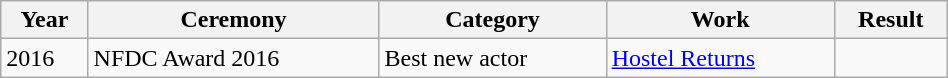<table class="wikitable mw-collapsible " style="width:50%;"  >
<tr>
<th>Year</th>
<th>Ceremony</th>
<th>Category</th>
<th>Work</th>
<th>Result</th>
</tr>
<tr>
<td>2016</td>
<td>NFDC Award 2016</td>
<td>Best new actor</td>
<td><a href='#'>Hostel Returns</a></td>
<td></td>
</tr>
</table>
